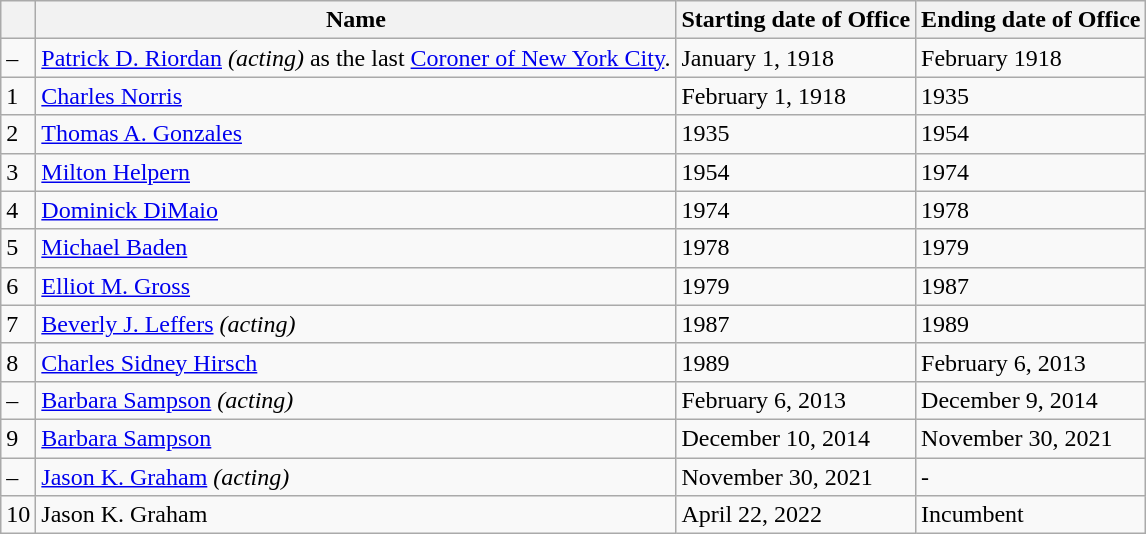<table class="wikitable" style="float:left; ">
<tr>
<th></th>
<th>Name</th>
<th>Starting date of Office</th>
<th>Ending date of Office</th>
</tr>
<tr>
<td>–</td>
<td><a href='#'>Patrick D. Riordan</a> <em>(acting)</em> as the last <a href='#'>Coroner of New York City</a>.</td>
<td>January 1, 1918</td>
<td>February 1918</td>
</tr>
<tr>
<td>1</td>
<td><a href='#'>Charles Norris</a></td>
<td>February 1, 1918</td>
<td>1935</td>
</tr>
<tr>
<td>2</td>
<td><a href='#'>Thomas A. Gonzales</a></td>
<td>1935</td>
<td>1954</td>
</tr>
<tr>
<td>3</td>
<td><a href='#'>Milton Helpern</a></td>
<td>1954</td>
<td>1974</td>
</tr>
<tr>
<td>4</td>
<td><a href='#'>Dominick DiMaio</a></td>
<td>1974</td>
<td>1978</td>
</tr>
<tr>
<td>5</td>
<td><a href='#'>Michael Baden</a></td>
<td>1978</td>
<td>1979</td>
</tr>
<tr>
<td>6</td>
<td><a href='#'>Elliot M. Gross</a></td>
<td>1979</td>
<td>1987</td>
</tr>
<tr>
<td>7</td>
<td><a href='#'>Beverly J. Leffers</a> <em>(acting)</em></td>
<td>1987</td>
<td>1989</td>
</tr>
<tr>
<td>8</td>
<td><a href='#'>Charles Sidney Hirsch</a></td>
<td>1989</td>
<td>February 6, 2013</td>
</tr>
<tr>
<td>–</td>
<td><a href='#'>Barbara Sampson</a> <em>(acting)</em></td>
<td>February 6, 2013</td>
<td>December 9, 2014</td>
</tr>
<tr>
<td>9</td>
<td><a href='#'>Barbara Sampson</a></td>
<td>December 10, 2014</td>
<td>November 30, 2021</td>
</tr>
<tr>
<td>–</td>
<td><a href='#'>Jason K. Graham</a> <em>(acting)</em></td>
<td>November 30, 2021</td>
<td>-</td>
</tr>
<tr>
<td>10</td>
<td>Jason K. Graham</td>
<td>April 22, 2022</td>
<td>Incumbent</td>
</tr>
</table>
